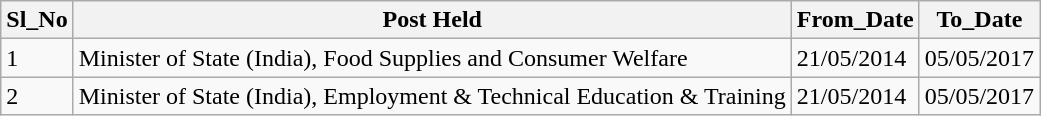<table class="wikitable">
<tr>
<th>Sl_No</th>
<th>Post Held</th>
<th>From_Date</th>
<th>To_Date</th>
</tr>
<tr>
<td>1</td>
<td>Minister of State (India), Food Supplies and Consumer Welfare</td>
<td>21/05/2014</td>
<td>05/05/2017</td>
</tr>
<tr>
<td>2</td>
<td>Minister of State (India), Employment & Technical Education & Training</td>
<td>21/05/2014</td>
<td>05/05/2017</td>
</tr>
</table>
